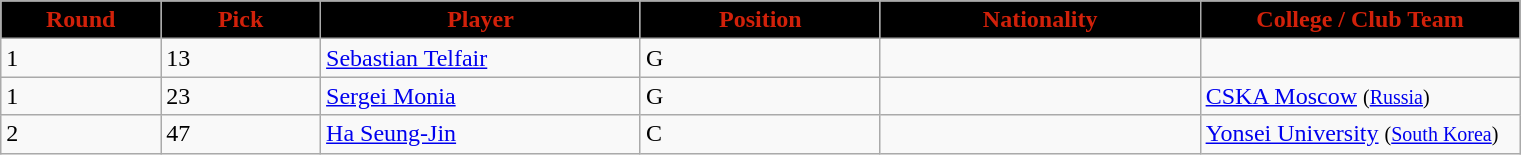<table class="wikitable sortable sortable">
<tr>
<th style="background:#000000; color:#D1210A"  width="10%">Round</th>
<th style="background:#000000; color:#D1210A"  width="10%">Pick</th>
<th style="background:#000000; color:#D1210A"  width="20%">Player</th>
<th style="background:#000000; color:#D1210A"  width="15%">Position</th>
<th style="background:#000000; color:#D1210A"  width="20%">Nationality</th>
<th style="background:#000000; color:#D1210A"  width="20%">College / Club Team</th>
</tr>
<tr>
<td>1</td>
<td>13</td>
<td><a href='#'>Sebastian Telfair</a></td>
<td>G</td>
<td></td>
<td></td>
</tr>
<tr>
<td>1</td>
<td>23</td>
<td><a href='#'>Sergei Monia</a></td>
<td>G</td>
<td></td>
<td><a href='#'>CSKA Moscow</a> <small>(<a href='#'>Russia</a>)</small></td>
</tr>
<tr>
<td>2</td>
<td>47</td>
<td><a href='#'>Ha Seung-Jin</a></td>
<td>C</td>
<td></td>
<td><a href='#'>Yonsei University</a> <small>(<a href='#'>South Korea</a>)</small></td>
</tr>
</table>
